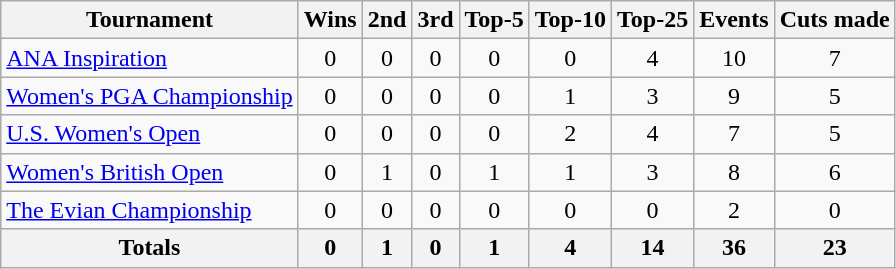<table class=wikitable style=text-align:center>
<tr>
<th>Tournament</th>
<th>Wins</th>
<th>2nd</th>
<th>3rd</th>
<th>Top-5</th>
<th>Top-10</th>
<th>Top-25</th>
<th>Events</th>
<th>Cuts made</th>
</tr>
<tr>
<td align=left><a href='#'>ANA Inspiration</a></td>
<td>0</td>
<td>0</td>
<td>0</td>
<td>0</td>
<td>0</td>
<td>4</td>
<td>10</td>
<td>7</td>
</tr>
<tr>
<td align=left><a href='#'>Women's PGA Championship</a></td>
<td>0</td>
<td>0</td>
<td>0</td>
<td>0</td>
<td>1</td>
<td>3</td>
<td>9</td>
<td>5</td>
</tr>
<tr>
<td align=left><a href='#'>U.S. Women's Open</a></td>
<td>0</td>
<td>0</td>
<td>0</td>
<td>0</td>
<td>2</td>
<td>4</td>
<td>7</td>
<td>5</td>
</tr>
<tr>
<td align=left><a href='#'>Women's British Open</a></td>
<td>0</td>
<td>1</td>
<td>0</td>
<td>1</td>
<td>1</td>
<td>3</td>
<td>8</td>
<td>6</td>
</tr>
<tr>
<td align=left><a href='#'>The Evian Championship</a></td>
<td>0</td>
<td>0</td>
<td>0</td>
<td>0</td>
<td>0</td>
<td>0</td>
<td>2</td>
<td>0</td>
</tr>
<tr>
<th>Totals</th>
<th>0</th>
<th>1</th>
<th>0</th>
<th>1</th>
<th>4</th>
<th>14</th>
<th>36</th>
<th>23</th>
</tr>
</table>
